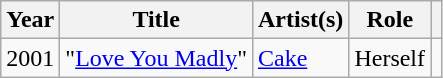<table class="wikitable sortable">
<tr>
<th>Year</th>
<th>Title</th>
<th>Artist(s)</th>
<th>Role</th>
<th scope="col"></th>
</tr>
<tr>
<td>2001</td>
<td>"<a href='#'>Love You Madly</a>"</td>
<td><a href='#'>Cake</a></td>
<td>Herself</td>
<td></td>
</tr>
</table>
